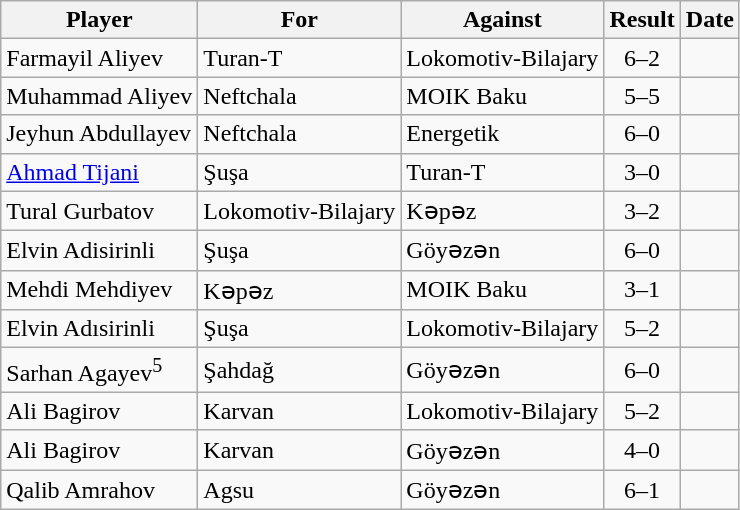<table class="wikitable sortable">
<tr>
<th>Player</th>
<th>For</th>
<th>Against</th>
<th style="text-align:center">Result</th>
<th>Date</th>
</tr>
<tr>
<td> Farmayil Aliyev</td>
<td>Turan-T</td>
<td>Lokomotiv-Bilajary</td>
<td style="text-align:center;">6–2</td>
<td></td>
</tr>
<tr>
<td> Muhammad Aliyev</td>
<td>Neftchala</td>
<td>MOIK Baku</td>
<td style="text-align:center;">5–5</td>
<td></td>
</tr>
<tr>
<td> Jeyhun Abdullayev</td>
<td>Neftchala</td>
<td>Energetik</td>
<td style="text-align:center;">6–0</td>
<td></td>
</tr>
<tr>
<td> <a href='#'>Ahmad Tijani</a></td>
<td>Şuşa</td>
<td>Turan-T</td>
<td style="text-align:center;">3–0</td>
<td></td>
</tr>
<tr>
<td> Tural Gurbatov</td>
<td>Lokomotiv-Bilajary</td>
<td>Kəpəz</td>
<td style="text-align:center;">3–2</td>
<td></td>
</tr>
<tr>
<td> Elvin Adisirinli</td>
<td>Şuşa</td>
<td>Göyəzən</td>
<td style="text-align:center;">6–0</td>
<td></td>
</tr>
<tr>
<td> Mehdi Mehdiyev</td>
<td>Kəpəz</td>
<td>MOIK Baku</td>
<td style="text-align:center;">3–1</td>
<td></td>
</tr>
<tr>
<td> Elvin Adısirinli</td>
<td>Şuşa</td>
<td>Lokomotiv-Bilajary</td>
<td style="text-align:center;">5–2</td>
<td></td>
</tr>
<tr>
<td> Sarhan Agayev<sup>5</sup></td>
<td>Şahdağ</td>
<td>Göyəzən</td>
<td style="text-align:center;">6–0</td>
<td></td>
</tr>
<tr>
<td> Ali Bagirov</td>
<td>Karvan</td>
<td>Lokomotiv-Bilajary</td>
<td style="text-align:center;">5–2</td>
<td></td>
</tr>
<tr>
<td> Ali Bagirov</td>
<td>Karvan</td>
<td>Göyəzən</td>
<td style="text-align:center;">4–0</td>
<td></td>
</tr>
<tr>
<td> Qalib Amrahov</td>
<td>Agsu</td>
<td>Göyəzən</td>
<td style="text-align:center;">6–1</td>
<td></td>
</tr>
</table>
